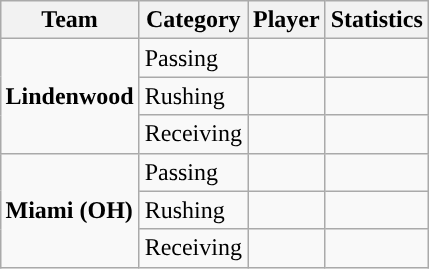<table class="wikitable" style="float: right;">
<tr>
<th>Team</th>
<th>Category</th>
<th>Player</th>
<th>Statistics</th>
</tr>
<tr>
<td rowspan=3><strong>Lindenwood</strong></td>
<td>Passing</td>
<td></td>
<td></td>
</tr>
<tr>
<td>Rushing</td>
<td></td>
<td></td>
</tr>
<tr>
<td>Receiving</td>
<td></td>
<td></td>
</tr>
<tr>
<td rowspan=3><strong>Miami (OH)</strong></td>
<td>Passing</td>
<td></td>
<td></td>
</tr>
<tr>
<td>Rushing</td>
<td></td>
<td></td>
</tr>
<tr>
<td>Receiving</td>
<td></td>
<td></td>
</tr>
</table>
